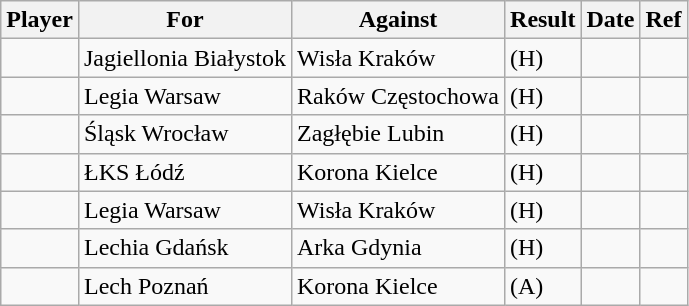<table class="wikitable">
<tr>
<th>Player</th>
<th>For</th>
<th>Against</th>
<th>Result</th>
<th>Date</th>
<th>Ref</th>
</tr>
<tr>
<td> </td>
<td>Jagiellonia Białystok</td>
<td>Wisła Kraków</td>
<td> (H)</td>
<td></td>
<td></td>
</tr>
<tr>
<td> </td>
<td>Legia Warsaw</td>
<td>Raków Częstochowa</td>
<td> (H)</td>
<td></td>
<td></td>
</tr>
<tr>
<td> </td>
<td>Śląsk Wrocław</td>
<td>Zagłębie Lubin</td>
<td> (H)</td>
<td></td>
<td></td>
</tr>
<tr>
<td> </td>
<td>ŁKS Łódź</td>
<td>Korona Kielce</td>
<td> (H)</td>
<td></td>
<td></td>
</tr>
<tr>
<td> </td>
<td>Legia Warsaw</td>
<td>Wisła Kraków</td>
<td> (H)</td>
<td></td>
<td></td>
</tr>
<tr>
<td> </td>
<td>Lechia Gdańsk</td>
<td>Arka Gdynia</td>
<td> (H)</td>
<td></td>
<td></td>
</tr>
<tr>
<td> </td>
<td>Lech Poznań</td>
<td>Korona Kielce</td>
<td> (A)</td>
<td></td>
<td></td>
</tr>
</table>
